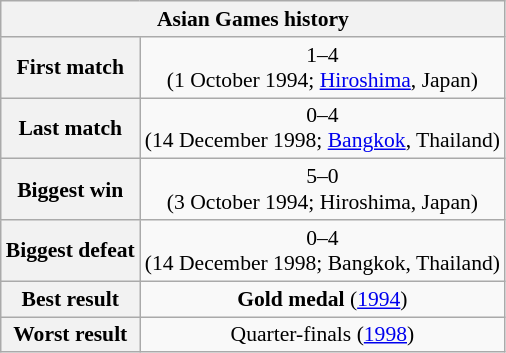<table class="wikitable collapsible collapsed" style="text-align: center;font-size:90%;">
<tr>
<th colspan=2>Asian Games history</th>
</tr>
<tr>
<th>First match</th>
<td> 1–4 <br>(1 October 1994; <a href='#'>Hiroshima</a>, Japan)</td>
</tr>
<tr>
<th>Last match</th>
<td> 0–4 <br>(14 December 1998; <a href='#'>Bangkok</a>, Thailand)</td>
</tr>
<tr>
<th>Biggest win</th>
<td> 5–0 <br>(3 October 1994; Hiroshima, Japan)</td>
</tr>
<tr>
<th>Biggest defeat</th>
<td> 0–4 <br>(14 December 1998; Bangkok, Thailand)</td>
</tr>
<tr>
<th>Best result</th>
<td><strong>Gold medal</strong> (<a href='#'>1994</a>)</td>
</tr>
<tr>
<th>Worst result</th>
<td>Quarter-finals (<a href='#'>1998</a>)</td>
</tr>
</table>
